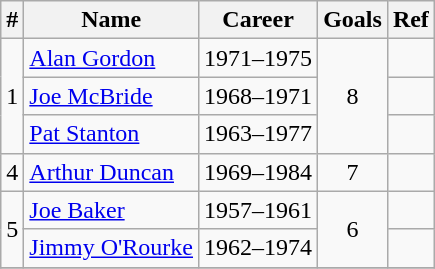<table class="wikitable" style="text-align:center">
<tr>
<th scope="col">#</th>
<th scope="col">Name</th>
<th scope="col">Career</th>
<th scope="col">Goals</th>
<th scope="col">Ref</th>
</tr>
<tr>
<td rowspan="3">1</td>
<td align=left> <a href='#'>Alan Gordon</a></td>
<td>1971–1975</td>
<td rowspan="3">8</td>
<td></td>
</tr>
<tr>
<td align=left> <a href='#'>Joe McBride</a></td>
<td>1968–1971</td>
<td></td>
</tr>
<tr>
<td align=left> <a href='#'>Pat Stanton</a></td>
<td>1963–1977</td>
<td></td>
</tr>
<tr>
<td>4</td>
<td align=left> <a href='#'>Arthur Duncan</a></td>
<td>1969–1984</td>
<td>7</td>
<td></td>
</tr>
<tr>
<td rowspan="2">5</td>
<td align=left> <a href='#'>Joe Baker</a></td>
<td>1957–1961</td>
<td rowspan="2">6</td>
<td></td>
</tr>
<tr>
<td align=left> <a href='#'>Jimmy O'Rourke</a></td>
<td>1962–1974</td>
<td></td>
</tr>
<tr>
</tr>
</table>
